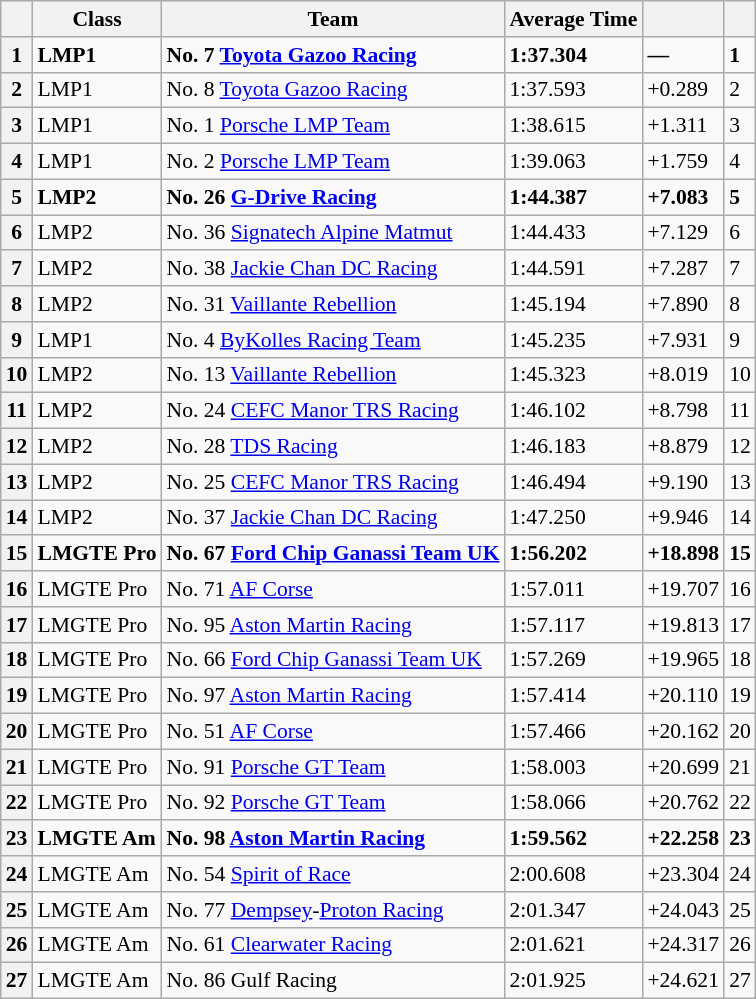<table class="wikitable" style="font-size: 90%;">
<tr>
<th scope="col"></th>
<th scope="col">Class</th>
<th scope="col">Team</th>
<th scope="col">Average Time</th>
<th scope="col"></th>
<th scope="col"></th>
</tr>
<tr style="font-weight:bold">
<th scope="row">1</th>
<td>LMP1</td>
<td>No. 7 <a href='#'>Toyota Gazoo Racing</a></td>
<td>1:37.304</td>
<td>—</td>
<td>1</td>
</tr>
<tr>
<th scope="row">2</th>
<td>LMP1</td>
<td>No. 8 <a href='#'>Toyota Gazoo Racing</a></td>
<td>1:37.593</td>
<td>+0.289</td>
<td>2</td>
</tr>
<tr>
<th scope="row">3</th>
<td>LMP1</td>
<td>No. 1 <a href='#'>Porsche LMP Team</a></td>
<td>1:38.615</td>
<td>+1.311</td>
<td>3</td>
</tr>
<tr>
<th scope="row">4</th>
<td>LMP1</td>
<td>No. 2 <a href='#'>Porsche LMP Team</a></td>
<td>1:39.063</td>
<td>+1.759</td>
<td>4</td>
</tr>
<tr style="font-weight:bold">
<th scope="row">5</th>
<td>LMP2</td>
<td>No. 26 <a href='#'>G-Drive Racing</a></td>
<td>1:44.387</td>
<td>+7.083</td>
<td>5</td>
</tr>
<tr>
<th scope="row">6</th>
<td>LMP2</td>
<td>No. 36 <a href='#'>Signatech Alpine Matmut</a></td>
<td>1:44.433</td>
<td>+7.129</td>
<td>6</td>
</tr>
<tr>
<th scope="row">7</th>
<td>LMP2</td>
<td>No. 38 <a href='#'>Jackie Chan DC Racing</a></td>
<td>1:44.591</td>
<td>+7.287</td>
<td>7</td>
</tr>
<tr>
<th scope="row">8</th>
<td>LMP2</td>
<td>No. 31 <a href='#'>Vaillante Rebellion</a></td>
<td>1:45.194</td>
<td>+7.890</td>
<td>8</td>
</tr>
<tr>
<th scope="row">9</th>
<td>LMP1</td>
<td>No. 4 <a href='#'>ByKolles Racing Team</a></td>
<td>1:45.235</td>
<td>+7.931</td>
<td>9</td>
</tr>
<tr>
<th scope="row">10</th>
<td>LMP2</td>
<td>No. 13 <a href='#'>Vaillante Rebellion</a></td>
<td>1:45.323</td>
<td>+8.019</td>
<td>10</td>
</tr>
<tr>
<th scope="row">11</th>
<td>LMP2</td>
<td>No. 24 <a href='#'>CEFC Manor TRS Racing</a></td>
<td>1:46.102</td>
<td>+8.798</td>
<td>11</td>
</tr>
<tr>
<th scope="row">12</th>
<td>LMP2</td>
<td>No. 28 <a href='#'>TDS Racing</a></td>
<td>1:46.183</td>
<td>+8.879</td>
<td>12</td>
</tr>
<tr>
<th scope="row">13</th>
<td>LMP2</td>
<td>No. 25 <a href='#'>CEFC Manor TRS Racing</a></td>
<td>1:46.494</td>
<td>+9.190</td>
<td>13</td>
</tr>
<tr>
<th scope="row">14</th>
<td>LMP2</td>
<td>No. 37 <a href='#'>Jackie Chan DC Racing</a></td>
<td>1:47.250</td>
<td>+9.946</td>
<td>14</td>
</tr>
<tr style="font-weight:bold">
<th scope="row">15</th>
<td>LMGTE Pro</td>
<td>No. 67 <a href='#'>Ford Chip Ganassi Team UK</a></td>
<td>1:56.202</td>
<td>+18.898</td>
<td>15</td>
</tr>
<tr>
<th scope="row">16</th>
<td>LMGTE Pro</td>
<td>No. 71 <a href='#'>AF Corse</a></td>
<td>1:57.011</td>
<td>+19.707</td>
<td>16</td>
</tr>
<tr>
<th scope="row">17</th>
<td>LMGTE Pro</td>
<td>No. 95 <a href='#'>Aston Martin Racing</a></td>
<td>1:57.117</td>
<td>+19.813</td>
<td>17</td>
</tr>
<tr>
<th scope="row">18</th>
<td>LMGTE Pro</td>
<td>No. 66 <a href='#'>Ford Chip Ganassi Team UK</a></td>
<td>1:57.269</td>
<td>+19.965</td>
<td>18</td>
</tr>
<tr>
<th scope="row">19</th>
<td>LMGTE Pro</td>
<td>No. 97 <a href='#'>Aston Martin Racing</a></td>
<td>1:57.414</td>
<td>+20.110</td>
<td>19</td>
</tr>
<tr>
<th scope="row">20</th>
<td>LMGTE Pro</td>
<td>No. 51 <a href='#'>AF Corse</a></td>
<td>1:57.466</td>
<td>+20.162</td>
<td>20</td>
</tr>
<tr>
<th scope="row">21</th>
<td>LMGTE Pro</td>
<td>No. 91 <a href='#'>Porsche GT Team</a></td>
<td>1:58.003</td>
<td>+20.699</td>
<td>21</td>
</tr>
<tr>
<th scope="row">22</th>
<td>LMGTE Pro</td>
<td>No. 92 <a href='#'>Porsche GT Team</a></td>
<td>1:58.066</td>
<td>+20.762</td>
<td>22</td>
</tr>
<tr style="font-weight:bold">
<th scope="row">23</th>
<td>LMGTE Am</td>
<td>No. 98 <a href='#'>Aston Martin Racing</a></td>
<td>1:59.562</td>
<td>+22.258</td>
<td>23</td>
</tr>
<tr>
<th scope="row">24</th>
<td>LMGTE Am</td>
<td>No. 54 <a href='#'>Spirit of Race</a></td>
<td>2:00.608</td>
<td>+23.304</td>
<td>24</td>
</tr>
<tr>
<th scope="row">25</th>
<td>LMGTE Am</td>
<td>No. 77 <a href='#'>Dempsey</a>-<a href='#'>Proton Racing</a></td>
<td>2:01.347</td>
<td>+24.043</td>
<td>25</td>
</tr>
<tr>
<th scope="row">26</th>
<td>LMGTE Am</td>
<td>No. 61 <a href='#'>Clearwater Racing</a></td>
<td>2:01.621</td>
<td>+24.317</td>
<td>26</td>
</tr>
<tr>
<th scope="row">27</th>
<td>LMGTE Am</td>
<td>No. 86 Gulf Racing</td>
<td>2:01.925</td>
<td>+24.621</td>
<td>27</td>
</tr>
</table>
